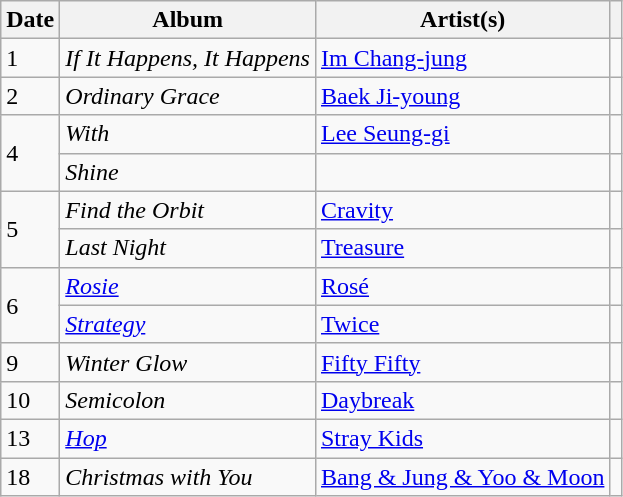<table class="wikitable">
<tr>
<th>Date</th>
<th>Album</th>
<th>Artist(s)</th>
<th></th>
</tr>
<tr>
<td>1</td>
<td><em>If It Happens, It Happens</em></td>
<td><a href='#'>Im Chang-jung</a></td>
<td></td>
</tr>
<tr>
<td>2</td>
<td><em>Ordinary Grace</em></td>
<td><a href='#'>Baek Ji-young</a></td>
<td></td>
</tr>
<tr>
<td rowspan="2">4</td>
<td><em>With</em></td>
<td><a href='#'>Lee Seung-gi</a></td>
<td></td>
</tr>
<tr>
<td><em>Shine</em></td>
<td></td>
<td></td>
</tr>
<tr>
<td rowspan="2">5</td>
<td><em>Find the Orbit</em></td>
<td><a href='#'>Cravity</a></td>
<td></td>
</tr>
<tr>
<td><em>Last Night</em></td>
<td><a href='#'>Treasure</a></td>
<td></td>
</tr>
<tr>
<td rowspan="2">6</td>
<td><em><a href='#'>Rosie</a></em></td>
<td><a href='#'>Rosé</a></td>
<td></td>
</tr>
<tr>
<td><em><a href='#'>Strategy</a></em></td>
<td><a href='#'>Twice</a></td>
<td></td>
</tr>
<tr>
<td>9</td>
<td><em>Winter Glow</em></td>
<td><a href='#'>Fifty Fifty</a></td>
<td></td>
</tr>
<tr>
<td>10</td>
<td><em>Semicolon</em></td>
<td><a href='#'>Daybreak</a></td>
<td></td>
</tr>
<tr>
<td>13</td>
<td><em><a href='#'>Hop</a></em></td>
<td><a href='#'>Stray Kids</a></td>
<td></td>
</tr>
<tr>
<td>18</td>
<td><em>Christmas with You</em></td>
<td><a href='#'>Bang & Jung & Yoo & Moon</a></td>
<td></td>
</tr>
</table>
